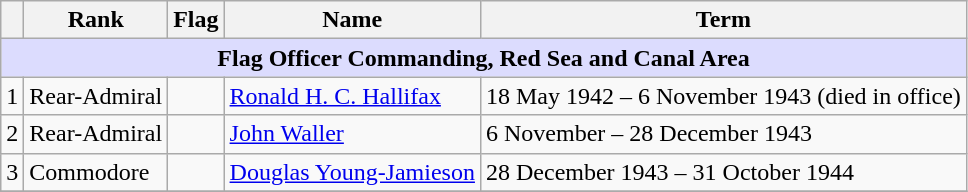<table class="wikitable">
<tr>
<th></th>
<th>Rank</th>
<th>Flag</th>
<th>Name</th>
<th>Term</th>
</tr>
<tr>
<td colspan="5" align="center" style="background:#dcdcfe;"><strong>Flag Officer Commanding, Red Sea and Canal Area</strong></td>
</tr>
<tr>
<td>1</td>
<td>Rear-Admiral</td>
<td></td>
<td><a href='#'>Ronald H. C. Hallifax</a></td>
<td>18 May 1942 – 6 November 1943  (died in office)</td>
</tr>
<tr>
<td>2</td>
<td>Rear-Admiral</td>
<td></td>
<td><a href='#'>John Waller</a></td>
<td>6 November – 28 December 1943 </td>
</tr>
<tr>
<td>3</td>
<td>Commodore</td>
<td></td>
<td><a href='#'>Douglas Young-Jamieson</a></td>
<td>28 December 1943 – 31 October 1944 </td>
</tr>
<tr>
</tr>
</table>
